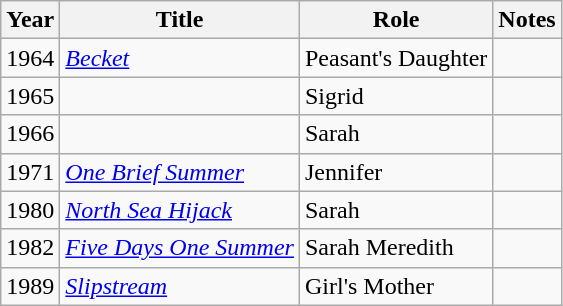<table class="wikitable sortable">
<tr>
<th>Year</th>
<th>Title</th>
<th>Role</th>
<th class="unsortable">Notes</th>
</tr>
<tr>
<td>1964</td>
<td><em><a href='#'>Becket</a></em></td>
<td>Peasant's Daughter</td>
<td></td>
</tr>
<tr>
<td>1965</td>
<td><em></em></td>
<td>Sigrid</td>
<td></td>
</tr>
<tr>
<td>1966</td>
<td><em></em></td>
<td>Sarah</td>
<td></td>
</tr>
<tr>
<td>1971</td>
<td><em><a href='#'>One Brief Summer</a></em></td>
<td>Jennifer</td>
<td></td>
</tr>
<tr>
<td>1980</td>
<td><em><a href='#'>North Sea Hijack</a></em></td>
<td>Sarah</td>
<td></td>
</tr>
<tr>
<td>1982</td>
<td><em><a href='#'>Five Days One Summer</a></em></td>
<td>Sarah Meredith</td>
<td></td>
</tr>
<tr>
<td>1989</td>
<td><em><a href='#'>Slipstream</a></em></td>
<td>Girl's Mother</td>
<td></td>
</tr>
</table>
